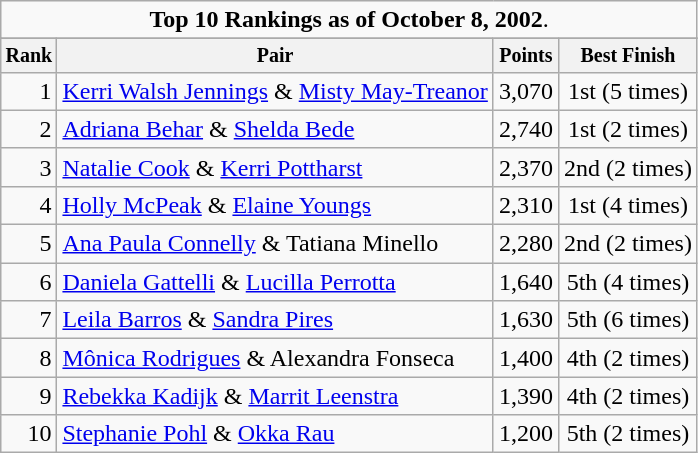<table class="wikitable">
<tr>
<td colspan=4 align="center"><strong>Top 10 Rankings as of October 8, 2002</strong>.</td>
</tr>
<tr>
</tr>
<tr style="font-size:10pt;font-weight:bold">
<th>Rank</th>
<th>Pair</th>
<th>Points</th>
<th>Best Finish</th>
</tr>
<tr>
<td align=right>1</td>
<td> <a href='#'>Kerri Walsh Jennings</a> & <a href='#'>Misty May-Treanor</a></td>
<td align=center>3,070</td>
<td align=center>1st (5 times)</td>
</tr>
<tr>
<td align=right>2</td>
<td> <a href='#'>Adriana Behar</a> & <a href='#'>Shelda Bede</a></td>
<td align=center>2,740</td>
<td align=center>1st (2 times)</td>
</tr>
<tr>
<td align=right>3</td>
<td> <a href='#'>Natalie Cook</a> & <a href='#'>Kerri Pottharst</a></td>
<td align=center>2,370</td>
<td align=center>2nd (2 times)</td>
</tr>
<tr>
<td align=right>4</td>
<td> <a href='#'>Holly McPeak</a> & <a href='#'>Elaine Youngs</a></td>
<td align=center>2,310</td>
<td align=center>1st (4 times)</td>
</tr>
<tr>
<td align=right>5</td>
<td> <a href='#'>Ana Paula Connelly</a> & Tatiana Minello</td>
<td align=center>2,280</td>
<td align=center>2nd (2 times)</td>
</tr>
<tr>
<td align=right>6</td>
<td> <a href='#'>Daniela Gattelli</a> & <a href='#'>Lucilla Perrotta</a></td>
<td align=center>1,640</td>
<td align=center>5th (4 times)</td>
</tr>
<tr>
<td align=right>7</td>
<td> <a href='#'>Leila Barros</a> & <a href='#'>Sandra Pires</a></td>
<td align=center>1,630</td>
<td align=center>5th (6 times)</td>
</tr>
<tr>
<td align=right>8</td>
<td> <a href='#'>Mônica Rodrigues</a> & Alexandra Fonseca</td>
<td align=center>1,400</td>
<td align=center>4th (2 times)</td>
</tr>
<tr>
<td align=right>9</td>
<td> <a href='#'>Rebekka Kadijk</a> & <a href='#'>Marrit Leenstra</a></td>
<td align=center>1,390</td>
<td align=center>4th (2 times)</td>
</tr>
<tr>
<td align=right>10</td>
<td> <a href='#'>Stephanie Pohl</a> & <a href='#'>Okka Rau</a></td>
<td align=center>1,200</td>
<td align=center>5th (2 times)</td>
</tr>
</table>
